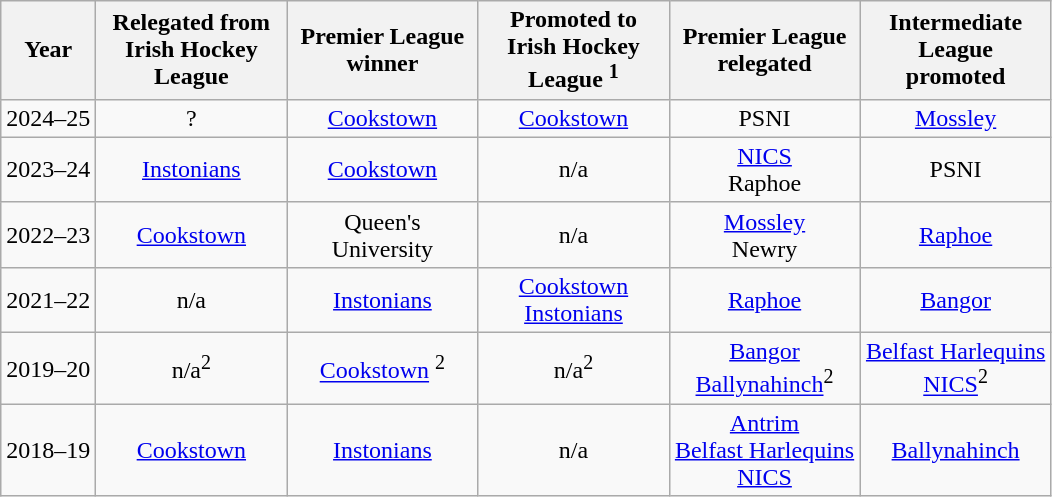<table class="wikitable">
<tr>
<th>Year</th>
<th width="120">Relegated from Irish Hockey League</th>
<th width="120">Premier League winner</th>
<th width="120">Promoted to Irish Hockey League <sup>1</sup></th>
<th width="120">Premier League relegated</th>
<th width="120">Intermediate League promoted</th>
</tr>
<tr>
<td align="center">2024–25</td>
<td align="center">?</td>
<td align="center"><a href='#'>Cookstown</a></td>
<td align="center"><a href='#'>Cookstown</a></td>
<td align="center">PSNI</td>
<td align="center"><a href='#'>Mossley</a></td>
</tr>
<tr>
<td align="center">2023–24</td>
<td align="center"><a href='#'>Instonians</a></td>
<td align="center"><a href='#'>Cookstown</a></td>
<td align="center">n/a</td>
<td align="center"><a href='#'>NICS</a><br>Raphoe</td>
<td align="center">PSNI</td>
</tr>
<tr>
<td align="center">2022–23</td>
<td align="center"><a href='#'>Cookstown</a></td>
<td align="center">Queen's University</td>
<td align="center">n/a</td>
<td align="center"><a href='#'>Mossley</a><br>Newry</td>
<td align="center"><a href='#'>Raphoe</a></td>
</tr>
<tr>
<td align="center">2021–22</td>
<td align="center">n/a</td>
<td align="center"><a href='#'>Instonians</a></td>
<td align="center"><a href='#'>Cookstown</a><br><a href='#'>Instonians</a></td>
<td align="center"><a href='#'>Raphoe</a></td>
<td align="center"><a href='#'>Bangor</a></td>
</tr>
<tr>
<td align="center">2019–20</td>
<td align="center">n/a<sup>2</sup></td>
<td align="center"><a href='#'>Cookstown</a> <sup>2</sup></td>
<td align="center">n/a<sup>2</sup></td>
<td align="center"><a href='#'>Bangor</a><br><a href='#'>Ballynahinch</a><sup>2</sup></td>
<td align="center"><a href='#'>Belfast Harlequins</a><br><a href='#'>NICS</a><sup>2</sup></td>
</tr>
<tr>
<td align="center">2018–19</td>
<td align="center"><a href='#'>Cookstown</a></td>
<td align="center"><a href='#'>Instonians</a></td>
<td align="center">n/a</td>
<td align="center"><a href='#'>Antrim</a><br><a href='#'>Belfast Harlequins</a><br><a href='#'>NICS</a></td>
<td align="center"><a href='#'>Ballynahinch</a></td>
</tr>
</table>
